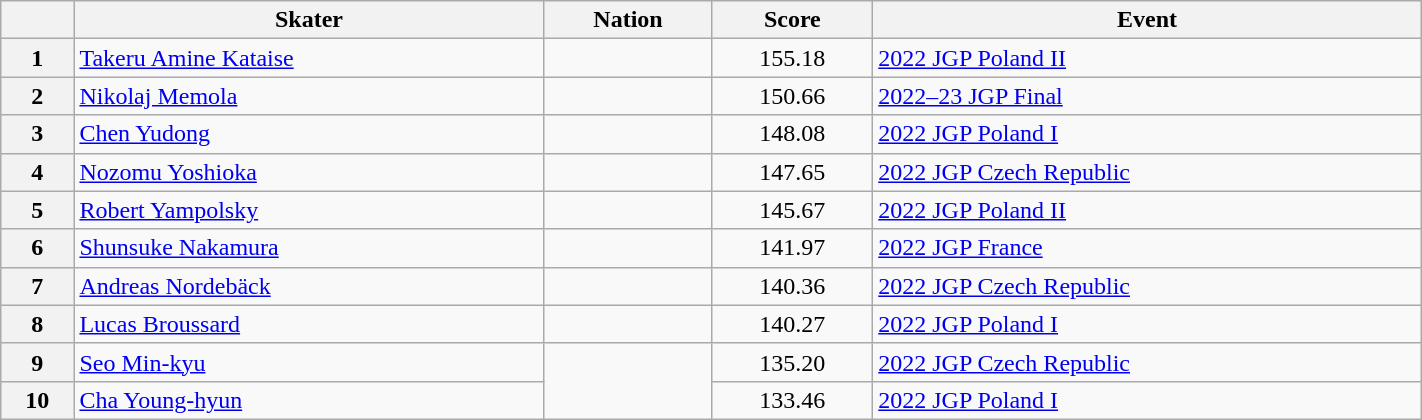<table class="wikitable sortable" style="text-align:left; width:75%">
<tr>
<th scope="col"></th>
<th scope="col">Skater</th>
<th scope="col">Nation</th>
<th scope="col">Score</th>
<th scope="col">Event</th>
</tr>
<tr>
<th scope="row">1</th>
<td><a href='#'>Takeru Amine Kataise</a></td>
<td></td>
<td style="text-align:center;">155.18</td>
<td><a href='#'>2022 JGP Poland II</a></td>
</tr>
<tr>
<th scope="row">2</th>
<td><a href='#'>Nikolaj Memola</a></td>
<td></td>
<td style="text-align:center;">150.66</td>
<td><a href='#'>2022–23 JGP Final</a></td>
</tr>
<tr>
<th scope="row">3</th>
<td><a href='#'>Chen Yudong</a></td>
<td></td>
<td style="text-align:center;">148.08</td>
<td><a href='#'>2022 JGP Poland I</a></td>
</tr>
<tr>
<th scope="row">4</th>
<td><a href='#'>Nozomu Yoshioka</a></td>
<td></td>
<td style="text-align:center;">147.65</td>
<td><a href='#'>2022 JGP Czech Republic</a></td>
</tr>
<tr>
<th scope="row">5</th>
<td><a href='#'>Robert Yampolsky</a></td>
<td></td>
<td style="text-align:center;">145.67</td>
<td><a href='#'>2022 JGP Poland II</a></td>
</tr>
<tr>
<th scope="row">6</th>
<td><a href='#'>Shunsuke Nakamura</a></td>
<td></td>
<td style="text-align:center;">141.97</td>
<td><a href='#'>2022 JGP France</a></td>
</tr>
<tr>
<th scope="row">7</th>
<td><a href='#'>Andreas Nordebäck</a></td>
<td></td>
<td style="text-align:center;">140.36</td>
<td><a href='#'>2022 JGP Czech Republic</a></td>
</tr>
<tr>
<th scope="row">8</th>
<td><a href='#'>Lucas Broussard</a></td>
<td></td>
<td style="text-align:center;">140.27</td>
<td><a href='#'>2022 JGP Poland I</a></td>
</tr>
<tr>
<th scope="row">9</th>
<td><a href='#'>Seo Min-kyu</a></td>
<td rowspan="2"></td>
<td style="text-align:center;">135.20</td>
<td><a href='#'>2022 JGP Czech Republic</a></td>
</tr>
<tr>
<th scope="row">10</th>
<td><a href='#'>Cha Young-hyun</a></td>
<td style="text-align:center;">133.46</td>
<td><a href='#'>2022 JGP Poland I</a></td>
</tr>
</table>
